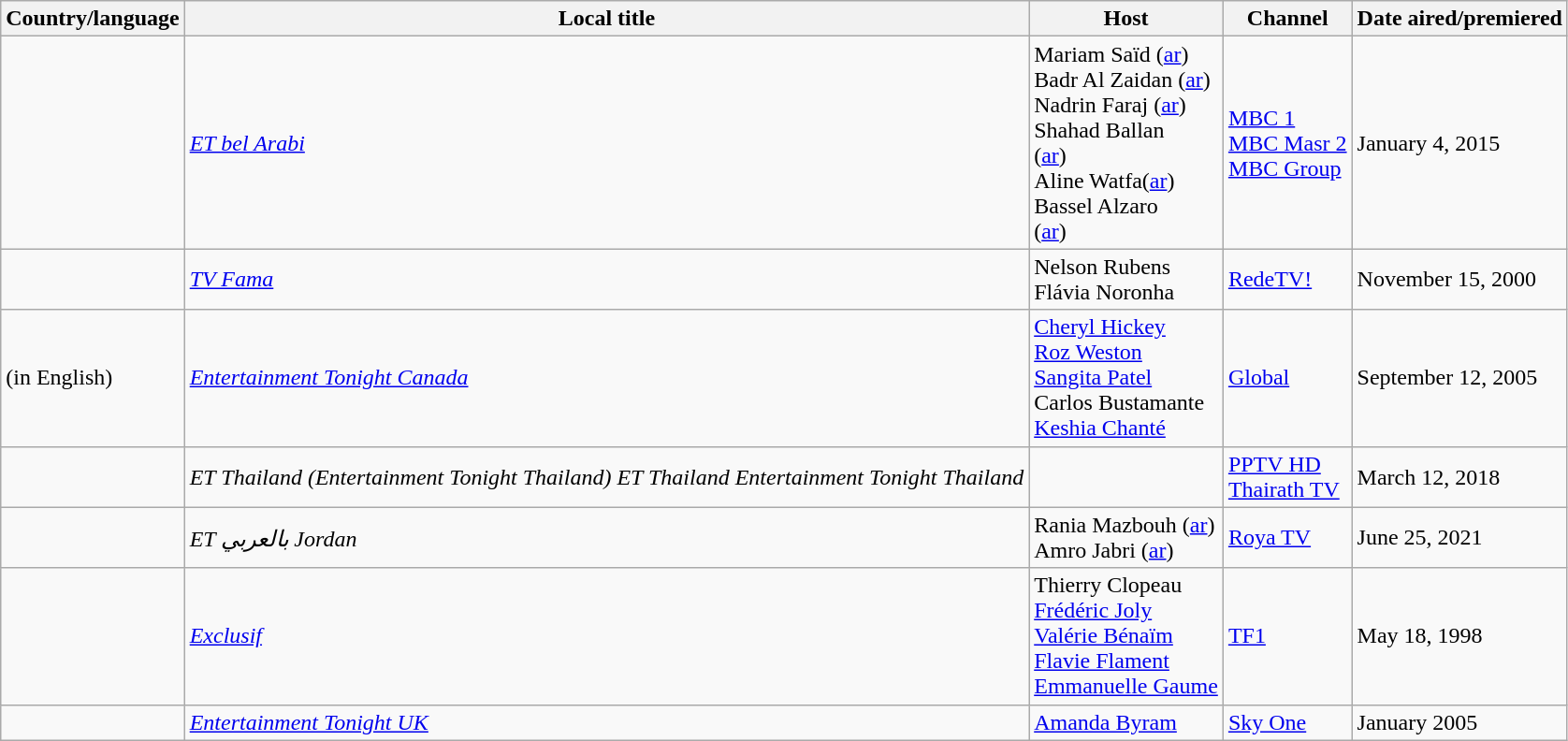<table class="wikitable">
<tr>
<th>Country/language</th>
<th>Local title</th>
<th>Host</th>
<th>Channel</th>
<th>Date aired/premiered</th>
</tr>
<tr>
<td></td>
<td><em><a href='#'>ET bel Arabi</a></em></td>
<td>Mariam Saïd (<a href='#'>ar</a>)<br>Badr Al Zaidan (<a href='#'>ar</a>)<br>Nadrin Faraj (<a href='#'>ar</a>)<br>Shahad Ballan<br>(<a href='#'>ar</a>)<br>Aline Watfa(<a href='#'>ar</a>)<br>Bassel Alzaro<br>(<a href='#'>ar</a>)</td>
<td><a href='#'>MBC 1</a><br><a href='#'>MBC Masr 2</a><br><a href='#'>MBC Group</a></td>
<td>January 4, 2015</td>
</tr>
<tr>
<td></td>
<td><em><a href='#'>TV Fama</a></em></td>
<td>Nelson Rubens<br>Flávia Noronha</td>
<td><a href='#'>RedeTV!</a></td>
<td>November 15, 2000</td>
</tr>
<tr>
<td> (in English)</td>
<td><em> <a href='#'>Entertainment Tonight Canada</a></em></td>
<td><a href='#'>Cheryl Hickey</a> <br><a href='#'>Roz Weston</a> <br><a href='#'>Sangita Patel</a> <br>Carlos Bustamante <br><a href='#'>Keshia Chanté</a></td>
<td><a href='#'>Global</a></td>
<td>September 12, 2005</td>
</tr>
<tr>
<td></td>
<td><em>ET Thailand (Entertainment Tonight Thailand) ET Thailand Entertainment Tonight Thailand</em></td>
<td></td>
<td><a href='#'>PPTV HD</a><br><a href='#'>Thairath TV</a></td>
<td>March 12, 2018</td>
</tr>
<tr>
<td></td>
<td><em>ET بالعربي Jordan</em></td>
<td>Rania Mazbouh (<a href='#'>ar</a>)<br>Amro Jabri (<a href='#'>ar</a>)</td>
<td><a href='#'>Roya TV</a></td>
<td>June 25, 2021</td>
</tr>
<tr>
<td></td>
<td><em><a href='#'>Exclusif</a></em></td>
<td>Thierry Clopeau<br><a href='#'>Frédéric Joly</a><br><a href='#'>Valérie Bénaïm</a><br><a href='#'>Flavie Flament</a><br><a href='#'>Emmanuelle Gaume</a></td>
<td><a href='#'>TF1</a></td>
<td>May 18, 1998</td>
</tr>
<tr>
<td></td>
<td><em><a href='#'>Entertainment Tonight UK</a></em></td>
<td><a href='#'>Amanda Byram</a></td>
<td><a href='#'>Sky One</a></td>
<td>January 2005</td>
</tr>
</table>
